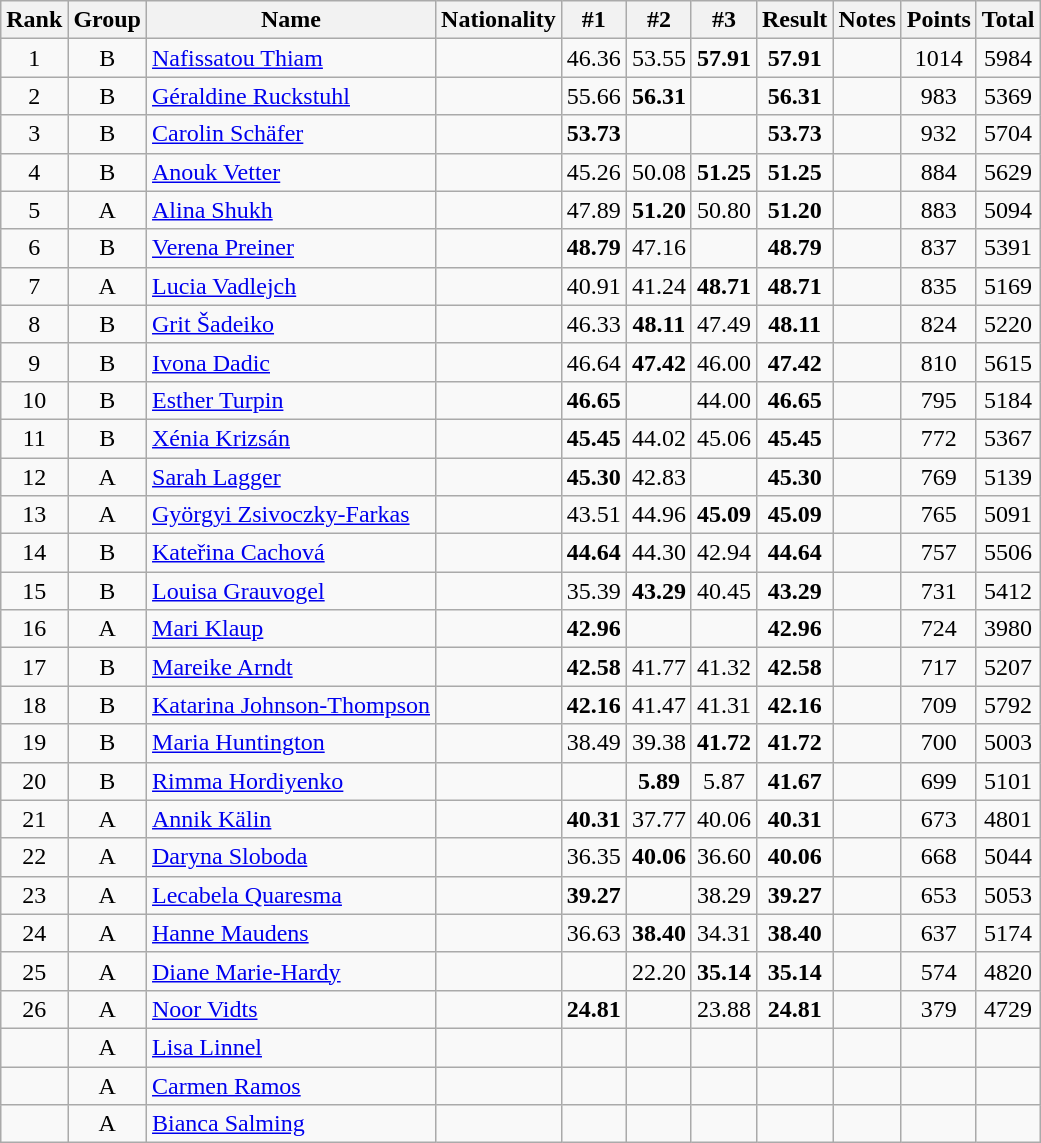<table class="wikitable sortable" style="text-align:center">
<tr>
<th>Rank</th>
<th>Group</th>
<th>Name</th>
<th>Nationality</th>
<th>#1</th>
<th>#2</th>
<th>#3</th>
<th>Result</th>
<th>Notes</th>
<th>Points</th>
<th>Total</th>
</tr>
<tr>
<td>1</td>
<td>B</td>
<td align=left><a href='#'>Nafissatou Thiam</a></td>
<td align=left></td>
<td>46.36</td>
<td>53.55</td>
<td><strong>57.91</strong></td>
<td><strong>57.91</strong></td>
<td></td>
<td>1014</td>
<td>5984</td>
</tr>
<tr>
<td>2</td>
<td>B</td>
<td align=left><a href='#'>Géraldine Ruckstuhl</a></td>
<td align=left></td>
<td>55.66</td>
<td><strong>56.31</strong></td>
<td></td>
<td><strong>56.31</strong></td>
<td></td>
<td>983</td>
<td>5369</td>
</tr>
<tr>
<td>3</td>
<td>B</td>
<td align=left><a href='#'>Carolin Schäfer</a></td>
<td align=left></td>
<td><strong>53.73</strong></td>
<td></td>
<td></td>
<td><strong>53.73</strong></td>
<td></td>
<td>932</td>
<td>5704</td>
</tr>
<tr>
<td>4</td>
<td>B</td>
<td align=left><a href='#'>Anouk Vetter</a></td>
<td align=left></td>
<td>45.26</td>
<td>50.08</td>
<td><strong>51.25</strong></td>
<td><strong>51.25</strong></td>
<td></td>
<td>884</td>
<td>5629</td>
</tr>
<tr>
<td>5</td>
<td>A</td>
<td align=left><a href='#'>Alina Shukh</a></td>
<td align=left></td>
<td>47.89</td>
<td><strong>51.20</strong></td>
<td>50.80</td>
<td><strong>51.20</strong></td>
<td></td>
<td>883</td>
<td>5094</td>
</tr>
<tr>
<td>6</td>
<td>B</td>
<td align=left><a href='#'>Verena Preiner</a></td>
<td align=left></td>
<td><strong>48.79</strong></td>
<td>47.16</td>
<td></td>
<td><strong>48.79</strong></td>
<td></td>
<td>837</td>
<td>5391</td>
</tr>
<tr>
<td>7</td>
<td>A</td>
<td align=left><a href='#'>Lucia Vadlejch</a></td>
<td align=left></td>
<td>40.91</td>
<td>41.24</td>
<td><strong>48.71</strong></td>
<td><strong>48.71</strong></td>
<td></td>
<td>835</td>
<td>5169</td>
</tr>
<tr>
<td>8</td>
<td>B</td>
<td align=left><a href='#'>Grit Šadeiko</a></td>
<td align=left></td>
<td>46.33</td>
<td><strong>48.11</strong></td>
<td>47.49</td>
<td><strong>48.11</strong></td>
<td></td>
<td>824</td>
<td>5220</td>
</tr>
<tr>
<td>9</td>
<td>B</td>
<td align=left><a href='#'>Ivona Dadic</a></td>
<td align=left></td>
<td>46.64</td>
<td><strong>47.42</strong></td>
<td>46.00</td>
<td><strong>47.42</strong></td>
<td></td>
<td>810</td>
<td>5615</td>
</tr>
<tr>
<td>10</td>
<td>B</td>
<td align=left><a href='#'>Esther Turpin</a></td>
<td align=left></td>
<td><strong>46.65</strong></td>
<td></td>
<td>44.00</td>
<td><strong>46.65</strong></td>
<td></td>
<td>795</td>
<td>5184</td>
</tr>
<tr>
<td>11</td>
<td>B</td>
<td align=left><a href='#'>Xénia Krizsán</a></td>
<td align=left></td>
<td><strong>45.45</strong></td>
<td>44.02</td>
<td>45.06</td>
<td><strong>45.45</strong></td>
<td></td>
<td>772</td>
<td>5367</td>
</tr>
<tr>
<td>12</td>
<td>A</td>
<td align=left><a href='#'>Sarah Lagger</a></td>
<td align=left></td>
<td><strong>45.30</strong></td>
<td>42.83</td>
<td></td>
<td><strong>45.30</strong></td>
<td></td>
<td>769</td>
<td>5139</td>
</tr>
<tr>
<td>13</td>
<td>A</td>
<td align=left><a href='#'>Györgyi Zsivoczky-Farkas</a></td>
<td align=left></td>
<td>43.51</td>
<td>44.96</td>
<td><strong>45.09</strong></td>
<td><strong>45.09</strong></td>
<td></td>
<td>765</td>
<td>5091</td>
</tr>
<tr>
<td>14</td>
<td>B</td>
<td align=left><a href='#'>Kateřina Cachová</a></td>
<td align=left></td>
<td><strong>44.64</strong></td>
<td>44.30</td>
<td>42.94</td>
<td><strong>44.64</strong></td>
<td></td>
<td>757</td>
<td>5506</td>
</tr>
<tr>
<td>15</td>
<td>B</td>
<td align=left><a href='#'>Louisa Grauvogel</a></td>
<td align=left></td>
<td>35.39</td>
<td><strong>43.29</strong></td>
<td>40.45</td>
<td><strong>43.29</strong></td>
<td></td>
<td>731</td>
<td>5412</td>
</tr>
<tr>
<td>16</td>
<td>A</td>
<td align=left><a href='#'>Mari Klaup</a></td>
<td align=left></td>
<td><strong>42.96</strong></td>
<td></td>
<td></td>
<td><strong>42.96</strong></td>
<td></td>
<td>724</td>
<td>3980</td>
</tr>
<tr>
<td>17</td>
<td>B</td>
<td align=left><a href='#'>Mareike Arndt</a></td>
<td align=left></td>
<td><strong>42.58</strong></td>
<td>41.77</td>
<td>41.32</td>
<td><strong>42.58</strong></td>
<td></td>
<td>717</td>
<td>5207</td>
</tr>
<tr>
<td>18</td>
<td>B</td>
<td align=left><a href='#'>Katarina Johnson-Thompson</a></td>
<td align=left></td>
<td><strong>42.16</strong></td>
<td>41.47</td>
<td>41.31</td>
<td><strong>42.16</strong></td>
<td></td>
<td>709</td>
<td>5792</td>
</tr>
<tr>
<td>19</td>
<td>B</td>
<td align=left><a href='#'>Maria Huntington</a></td>
<td align=left></td>
<td>38.49</td>
<td>39.38</td>
<td><strong>41.72</strong></td>
<td><strong>41.72</strong></td>
<td></td>
<td>700</td>
<td>5003</td>
</tr>
<tr>
<td>20</td>
<td>B</td>
<td align=left><a href='#'>Rimma Hordiyenko</a></td>
<td align=left></td>
<td></td>
<td><strong>5.89</strong></td>
<td>5.87</td>
<td><strong>41.67</strong></td>
<td></td>
<td>699</td>
<td>5101</td>
</tr>
<tr>
<td>21</td>
<td>A</td>
<td align=left><a href='#'>Annik Kälin</a></td>
<td align=left></td>
<td><strong>40.31</strong></td>
<td>37.77</td>
<td>40.06</td>
<td><strong>40.31</strong></td>
<td></td>
<td>673</td>
<td>4801</td>
</tr>
<tr>
<td>22</td>
<td>A</td>
<td align=left><a href='#'>Daryna Sloboda</a></td>
<td align=left></td>
<td>36.35</td>
<td><strong>40.06</strong></td>
<td>36.60</td>
<td><strong>40.06</strong></td>
<td></td>
<td>668</td>
<td>5044</td>
</tr>
<tr>
<td>23</td>
<td>A</td>
<td align=left><a href='#'>Lecabela Quaresma</a></td>
<td align=left></td>
<td><strong>39.27</strong></td>
<td></td>
<td>38.29</td>
<td><strong>39.27</strong></td>
<td></td>
<td>653</td>
<td>5053</td>
</tr>
<tr>
<td>24</td>
<td>A</td>
<td align=left><a href='#'>Hanne Maudens</a></td>
<td align=left></td>
<td>36.63</td>
<td><strong>38.40</strong></td>
<td>34.31</td>
<td><strong>38.40</strong></td>
<td></td>
<td>637</td>
<td>5174</td>
</tr>
<tr>
<td>25</td>
<td>A</td>
<td align=left><a href='#'>Diane Marie-Hardy</a></td>
<td align=left></td>
<td></td>
<td>22.20</td>
<td><strong>35.14</strong></td>
<td><strong>35.14</strong></td>
<td></td>
<td>574</td>
<td>4820</td>
</tr>
<tr>
<td>26</td>
<td>A</td>
<td align=left><a href='#'>Noor Vidts</a></td>
<td align=left></td>
<td><strong>24.81</strong></td>
<td></td>
<td>23.88</td>
<td><strong>24.81</strong></td>
<td></td>
<td>379</td>
<td>4729</td>
</tr>
<tr>
<td></td>
<td>A</td>
<td align=left><a href='#'>Lisa Linnel</a></td>
<td align=left></td>
<td></td>
<td></td>
<td></td>
<td><strong> </strong></td>
<td></td>
<td></td>
<td></td>
</tr>
<tr>
<td></td>
<td>A</td>
<td align=left><a href='#'>Carmen Ramos</a></td>
<td align=left></td>
<td></td>
<td></td>
<td></td>
<td><strong> </strong></td>
<td></td>
<td></td>
<td></td>
</tr>
<tr>
<td></td>
<td>A</td>
<td align=left><a href='#'>Bianca Salming</a></td>
<td align=left></td>
<td></td>
<td></td>
<td></td>
<td><strong> </strong></td>
<td></td>
<td></td>
<td></td>
</tr>
</table>
